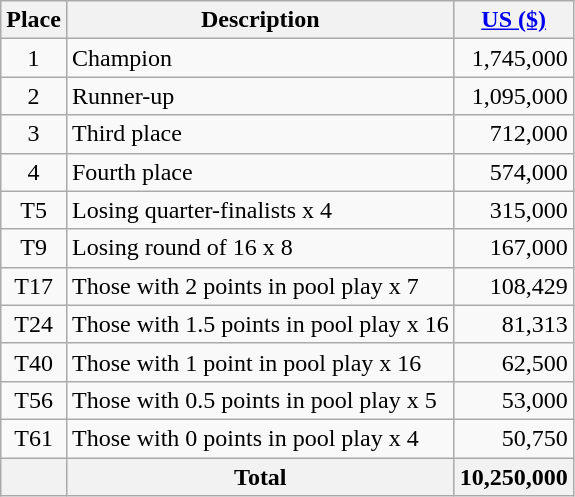<table class="wikitable">
<tr>
<th>Place</th>
<th>Description</th>
<th><a href='#'>US ($)</a></th>
</tr>
<tr>
<td align=center>1</td>
<td>Champion</td>
<td align=right>1,745,000</td>
</tr>
<tr>
<td align=center>2</td>
<td>Runner-up</td>
<td align=right>1,095,000</td>
</tr>
<tr>
<td align=center>3</td>
<td>Third place</td>
<td align=right>712,000</td>
</tr>
<tr>
<td align=center>4</td>
<td>Fourth place</td>
<td align=right>574,000</td>
</tr>
<tr>
<td align=center>T5</td>
<td>Losing quarter-finalists x 4</td>
<td align=right>315,000</td>
</tr>
<tr>
<td align=center>T9</td>
<td>Losing round of 16  x 8</td>
<td align=right>167,000</td>
</tr>
<tr>
<td align=center>T17</td>
<td>Those with 2 points in pool play x 7</td>
<td align=right>108,429</td>
</tr>
<tr>
<td align=center>T24</td>
<td>Those with 1.5 points in pool play x 16</td>
<td align=right>81,313</td>
</tr>
<tr>
<td align=center>T40</td>
<td>Those with 1 point in pool play x 16</td>
<td align=right>62,500</td>
</tr>
<tr>
<td align=center>T56</td>
<td>Those with 0.5 points in pool play x 5</td>
<td align=right>53,000</td>
</tr>
<tr>
<td align=center>T61</td>
<td>Those with 0 points in pool play x 4</td>
<td align=right>50,750</td>
</tr>
<tr>
<th></th>
<th>Total</th>
<th>10,250,000</th>
</tr>
</table>
